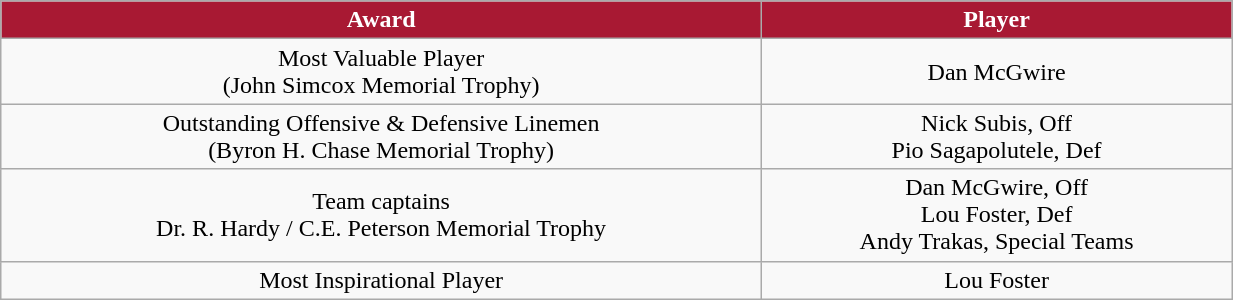<table class="wikitable" width="65%">
<tr>
<th style="background:#A81933;color:#FFFFFF;">Award</th>
<th style="background:#A81933;color:#FFFFFF;">Player</th>
</tr>
<tr align="center" bgcolor="">
<td>Most Valuable Player<br>(John Simcox Memorial Trophy)</td>
<td>Dan McGwire</td>
</tr>
<tr align="center" bgcolor="">
<td>Outstanding Offensive & Defensive Linemen<br>(Byron H. Chase Memorial Trophy)</td>
<td>Nick Subis, Off<br>Pio Sagapolutele, Def</td>
</tr>
<tr align="center" bgcolor="">
<td>Team captains<br>Dr. R. Hardy / C.E. Peterson Memorial Trophy</td>
<td>Dan McGwire, Off<br>Lou Foster, Def<br>Andy Trakas, Special Teams</td>
</tr>
<tr align="center" bgcolor="">
<td>Most Inspirational Player</td>
<td>Lou Foster</td>
</tr>
</table>
